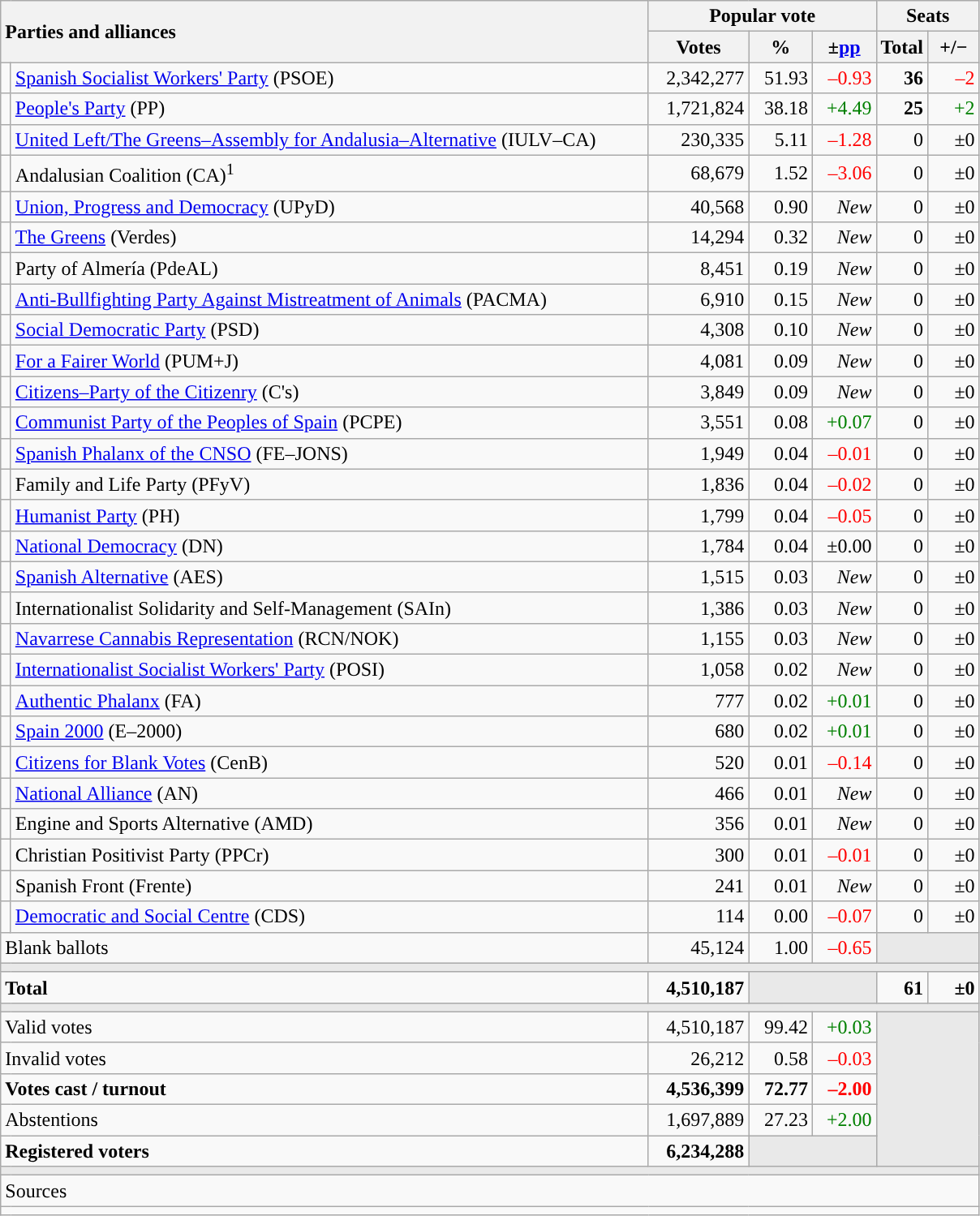<table class="wikitable" style="text-align:right;">
<tr>
<th style="text-align:left;" rowspan="2" colspan="2" width="525">Parties and alliances</th>
<th colspan="3">Popular vote</th>
<th colspan="2">Seats</th>
</tr>
<tr>
<th width="75">Votes</th>
<th width="45">%</th>
<th width="45">±<a href='#'>pp</a></th>
<th width="35">Total</th>
<th width="35">+/−</th>
</tr>
<tr>
<td width="1" style="color:inherit;background:"></td>
<td align="left"><a href='#'>Spanish Socialist Workers' Party</a> (PSOE)</td>
<td>2,342,277</td>
<td>51.93</td>
<td style="color:red;">–0.93</td>
<td><strong>36</strong></td>
<td style="color:red;">–2</td>
</tr>
<tr>
<td style="color:inherit;background:"></td>
<td align="left"><a href='#'>People's Party</a> (PP)</td>
<td>1,721,824</td>
<td>38.18</td>
<td style="color:green;">+4.49</td>
<td><strong>25</strong></td>
<td style="color:green;">+2</td>
</tr>
<tr>
<td style="color:inherit;background:"></td>
<td align="left"><a href='#'>United Left/The Greens–Assembly for Andalusia–Alternative</a> (IULV–CA)</td>
<td>230,335</td>
<td>5.11</td>
<td style="color:red;">–1.28</td>
<td>0</td>
<td>±0</td>
</tr>
<tr>
<td style="color:inherit;background:"></td>
<td align="left">Andalusian Coalition (CA)<sup>1</sup></td>
<td>68,679</td>
<td>1.52</td>
<td style="color:red;">–3.06</td>
<td>0</td>
<td>±0</td>
</tr>
<tr>
<td style="color:inherit;background:"></td>
<td align="left"><a href='#'>Union, Progress and Democracy</a> (UPyD)</td>
<td>40,568</td>
<td>0.90</td>
<td><em>New</em></td>
<td>0</td>
<td>±0</td>
</tr>
<tr>
<td style="color:inherit;background:"></td>
<td align="left"><a href='#'>The Greens</a> (Verdes)</td>
<td>14,294</td>
<td>0.32</td>
<td><em>New</em></td>
<td>0</td>
<td>±0</td>
</tr>
<tr>
<td style="color:inherit;background:"></td>
<td align="left">Party of Almería (PdeAL)</td>
<td>8,451</td>
<td>0.19</td>
<td><em>New</em></td>
<td>0</td>
<td>±0</td>
</tr>
<tr>
<td style="color:inherit;background:"></td>
<td align="left"><a href='#'>Anti-Bullfighting Party Against Mistreatment of Animals</a> (PACMA)</td>
<td>6,910</td>
<td>0.15</td>
<td><em>New</em></td>
<td>0</td>
<td>±0</td>
</tr>
<tr>
<td style="color:inherit;background:"></td>
<td align="left"><a href='#'>Social Democratic Party</a> (PSD)</td>
<td>4,308</td>
<td>0.10</td>
<td><em>New</em></td>
<td>0</td>
<td>±0</td>
</tr>
<tr>
<td style="color:inherit;background:"></td>
<td align="left"><a href='#'>For a Fairer World</a> (PUM+J)</td>
<td>4,081</td>
<td>0.09</td>
<td><em>New</em></td>
<td>0</td>
<td>±0</td>
</tr>
<tr>
<td style="color:inherit;background:"></td>
<td align="left"><a href='#'>Citizens–Party of the Citizenry</a> (C's)</td>
<td>3,849</td>
<td>0.09</td>
<td><em>New</em></td>
<td>0</td>
<td>±0</td>
</tr>
<tr>
<td style="color:inherit;background:"></td>
<td align="left"><a href='#'>Communist Party of the Peoples of Spain</a> (PCPE)</td>
<td>3,551</td>
<td>0.08</td>
<td style="color:green;">+0.07</td>
<td>0</td>
<td>±0</td>
</tr>
<tr>
<td style="color:inherit;background:"></td>
<td align="left"><a href='#'>Spanish Phalanx of the CNSO</a> (FE–JONS)</td>
<td>1,949</td>
<td>0.04</td>
<td style="color:red;">–0.01</td>
<td>0</td>
<td>±0</td>
</tr>
<tr>
<td style="color:inherit;background:"></td>
<td align="left">Family and Life Party (PFyV)</td>
<td>1,836</td>
<td>0.04</td>
<td style="color:red;">–0.02</td>
<td>0</td>
<td>±0</td>
</tr>
<tr>
<td style="color:inherit;background:"></td>
<td align="left"><a href='#'>Humanist Party</a> (PH)</td>
<td>1,799</td>
<td>0.04</td>
<td style="color:red;">–0.05</td>
<td>0</td>
<td>±0</td>
</tr>
<tr>
<td style="color:inherit;background:"></td>
<td align="left"><a href='#'>National Democracy</a> (DN)</td>
<td>1,784</td>
<td>0.04</td>
<td>±0.00</td>
<td>0</td>
<td>±0</td>
</tr>
<tr>
<td style="color:inherit;background:"></td>
<td align="left"><a href='#'>Spanish Alternative</a> (AES)</td>
<td>1,515</td>
<td>0.03</td>
<td><em>New</em></td>
<td>0</td>
<td>±0</td>
</tr>
<tr>
<td style="color:inherit;background:"></td>
<td align="left">Internationalist Solidarity and Self-Management (SAIn)</td>
<td>1,386</td>
<td>0.03</td>
<td><em>New</em></td>
<td>0</td>
<td>±0</td>
</tr>
<tr>
<td style="color:inherit;background:"></td>
<td align="left"><a href='#'>Navarrese Cannabis Representation</a> (RCN/NOK)</td>
<td>1,155</td>
<td>0.03</td>
<td><em>New</em></td>
<td>0</td>
<td>±0</td>
</tr>
<tr>
<td style="color:inherit;background:"></td>
<td align="left"><a href='#'>Internationalist Socialist Workers' Party</a> (POSI)</td>
<td>1,058</td>
<td>0.02</td>
<td><em>New</em></td>
<td>0</td>
<td>±0</td>
</tr>
<tr>
<td style="color:inherit;background:"></td>
<td align="left"><a href='#'>Authentic Phalanx</a> (FA)</td>
<td>777</td>
<td>0.02</td>
<td style="color:green;">+0.01</td>
<td>0</td>
<td>±0</td>
</tr>
<tr>
<td style="color:inherit;background:"></td>
<td align="left"><a href='#'>Spain 2000</a> (E–2000)</td>
<td>680</td>
<td>0.02</td>
<td style="color:green;">+0.01</td>
<td>0</td>
<td>±0</td>
</tr>
<tr>
<td style="color:inherit;background:"></td>
<td align="left"><a href='#'>Citizens for Blank Votes</a> (CenB)</td>
<td>520</td>
<td>0.01</td>
<td style="color:red;">–0.14</td>
<td>0</td>
<td>±0</td>
</tr>
<tr>
<td style="color:inherit;background:"></td>
<td align="left"><a href='#'>National Alliance</a> (AN)</td>
<td>466</td>
<td>0.01</td>
<td><em>New</em></td>
<td>0</td>
<td>±0</td>
</tr>
<tr>
<td style="color:inherit;background:"></td>
<td align="left">Engine and Sports Alternative (AMD)</td>
<td>356</td>
<td>0.01</td>
<td><em>New</em></td>
<td>0</td>
<td>±0</td>
</tr>
<tr>
<td style="color:inherit;background:"></td>
<td align="left">Christian Positivist Party (PPCr)</td>
<td>300</td>
<td>0.01</td>
<td style="color:red;">–0.01</td>
<td>0</td>
<td>±0</td>
</tr>
<tr>
<td style="color:inherit;background:"></td>
<td align="left">Spanish Front (Frente)</td>
<td>241</td>
<td>0.01</td>
<td><em>New</em></td>
<td>0</td>
<td>±0</td>
</tr>
<tr>
<td style="color:inherit;background:"></td>
<td align="left"><a href='#'>Democratic and Social Centre</a> (CDS)</td>
<td>114</td>
<td>0.00</td>
<td style="color:red;">–0.07</td>
<td>0</td>
<td>±0</td>
</tr>
<tr>
<td align="left" colspan="2">Blank ballots</td>
<td>45,124</td>
<td>1.00</td>
<td style="color:red;">–0.65</td>
<td bgcolor="#E9E9E9" colspan="2"></td>
</tr>
<tr>
<td colspan="7" bgcolor="#E9E9E9"></td>
</tr>
<tr style="font-weight:bold;">
<td align="left" colspan="2">Total</td>
<td>4,510,187</td>
<td bgcolor="#E9E9E9" colspan="2"></td>
<td>61</td>
<td>±0</td>
</tr>
<tr>
<td colspan="7" bgcolor="#E9E9E9"></td>
</tr>
<tr>
<td align="left" colspan="2">Valid votes</td>
<td>4,510,187</td>
<td>99.42</td>
<td style="color:green;">+0.03</td>
<td bgcolor="#E9E9E9" colspan="2" rowspan="5"></td>
</tr>
<tr>
<td align="left" colspan="2">Invalid votes</td>
<td>26,212</td>
<td>0.58</td>
<td style="color:red;">–0.03</td>
</tr>
<tr style="font-weight:bold;">
<td align="left" colspan="2">Votes cast / turnout</td>
<td>4,536,399</td>
<td>72.77</td>
<td style="color:red;">–2.00</td>
</tr>
<tr>
<td align="left" colspan="2">Abstentions</td>
<td>1,697,889</td>
<td>27.23</td>
<td style="color:green;">+2.00</td>
</tr>
<tr style="font-weight:bold;">
<td align="left" colspan="2">Registered voters</td>
<td>6,234,288</td>
<td bgcolor="#E9E9E9" colspan="2"></td>
</tr>
<tr>
<td colspan="7" bgcolor="#E9E9E9"></td>
</tr>
<tr>
<td align="left" colspan="7">Sources</td>
</tr>
<tr>
<td colspan="7" style="text-align:left; max-width:790px;"></td>
</tr>
</table>
